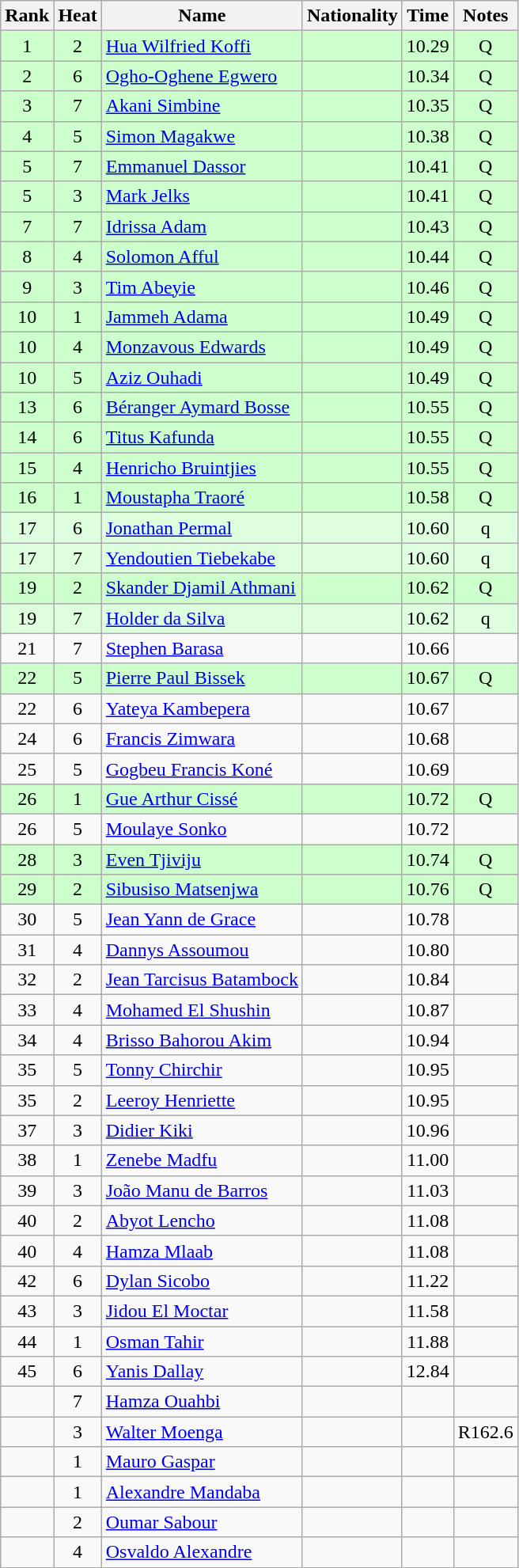<table class="wikitable sortable" style="text-align:center">
<tr>
<th>Rank</th>
<th>Heat</th>
<th>Name</th>
<th>Nationality</th>
<th>Time</th>
<th>Notes</th>
</tr>
<tr bgcolor=ccffcc>
<td>1</td>
<td>2</td>
<td align=left><a href='#'>Hua Wilfried Koffi</a></td>
<td align=left></td>
<td>10.29</td>
<td>Q</td>
</tr>
<tr bgcolor=ccffcc>
<td>2</td>
<td>6</td>
<td align=left><a href='#'>Ogho-Oghene Egwero</a></td>
<td align=left></td>
<td>10.34</td>
<td>Q</td>
</tr>
<tr bgcolor=ccffcc>
<td>3</td>
<td>7</td>
<td align=left><a href='#'>Akani Simbine</a></td>
<td align=left></td>
<td>10.35</td>
<td>Q</td>
</tr>
<tr bgcolor=ccffcc>
<td>4</td>
<td>5</td>
<td align=left><a href='#'>Simon Magakwe</a></td>
<td align=left></td>
<td>10.38</td>
<td>Q</td>
</tr>
<tr bgcolor=ccffcc>
<td>5</td>
<td>7</td>
<td align=left><a href='#'>Emmanuel Dassor</a></td>
<td align=left></td>
<td>10.41</td>
<td>Q</td>
</tr>
<tr bgcolor=ccffcc>
<td>5</td>
<td>3</td>
<td align=left><a href='#'>Mark Jelks</a></td>
<td align=left></td>
<td>10.41</td>
<td>Q</td>
</tr>
<tr bgcolor=ccffcc>
<td>7</td>
<td>7</td>
<td align=left><a href='#'>Idrissa Adam</a></td>
<td align=left></td>
<td>10.43</td>
<td>Q</td>
</tr>
<tr bgcolor=ccffcc>
<td>8</td>
<td>4</td>
<td align=left><a href='#'>Solomon Afful</a></td>
<td align=left></td>
<td>10.44</td>
<td>Q</td>
</tr>
<tr bgcolor=ccffcc>
<td>9</td>
<td>3</td>
<td align=left><a href='#'>Tim Abeyie</a></td>
<td align=left></td>
<td>10.46</td>
<td>Q</td>
</tr>
<tr bgcolor=ccffcc>
<td>10</td>
<td>1</td>
<td align=left><a href='#'>Jammeh Adama</a></td>
<td align=left></td>
<td>10.49</td>
<td>Q</td>
</tr>
<tr bgcolor=ccffcc>
<td>10</td>
<td>4</td>
<td align=left><a href='#'>Monzavous Edwards</a></td>
<td align=left></td>
<td>10.49</td>
<td>Q</td>
</tr>
<tr bgcolor=ccffcc>
<td>10</td>
<td>5</td>
<td align=left><a href='#'>Aziz Ouhadi</a></td>
<td align=left></td>
<td>10.49</td>
<td>Q</td>
</tr>
<tr bgcolor=ccffcc>
<td>13</td>
<td>6</td>
<td align=left><a href='#'>Béranger Aymard Bosse</a></td>
<td align=left></td>
<td>10.55</td>
<td>Q</td>
</tr>
<tr bgcolor=ccffcc>
<td>14</td>
<td>6</td>
<td align=left><a href='#'>Titus Kafunda</a></td>
<td align=left></td>
<td>10.55</td>
<td>Q</td>
</tr>
<tr bgcolor=ccffcc>
<td>15</td>
<td>4</td>
<td align=left><a href='#'>Henricho Bruintjies</a></td>
<td align=left></td>
<td>10.55</td>
<td>Q</td>
</tr>
<tr bgcolor=ccffcc>
<td>16</td>
<td>1</td>
<td align=left><a href='#'>Moustapha Traoré</a></td>
<td align=left></td>
<td>10.58</td>
<td>Q</td>
</tr>
<tr bgcolor=ddffdd>
<td>17</td>
<td>6</td>
<td align=left><a href='#'>Jonathan Permal</a></td>
<td align=left></td>
<td>10.60</td>
<td>q</td>
</tr>
<tr bgcolor=ddffdd>
<td>17</td>
<td>7</td>
<td align=left><a href='#'>Yendoutien Tiebekabe</a></td>
<td align=left></td>
<td>10.60</td>
<td>q</td>
</tr>
<tr bgcolor=ccffcc>
<td>19</td>
<td>2</td>
<td align=left><a href='#'>Skander Djamil Athmani</a></td>
<td align=left></td>
<td>10.62</td>
<td>Q</td>
</tr>
<tr bgcolor=ddffdd>
<td>19</td>
<td>7</td>
<td align=left><a href='#'>Holder da Silva</a></td>
<td align=left></td>
<td>10.62</td>
<td>q</td>
</tr>
<tr>
<td>21</td>
<td>7</td>
<td align=left><a href='#'>Stephen Barasa</a></td>
<td align=left></td>
<td>10.66</td>
<td></td>
</tr>
<tr bgcolor=ccffcc>
<td>22</td>
<td>5</td>
<td align=left><a href='#'>Pierre Paul Bissek</a></td>
<td align=left></td>
<td>10.67</td>
<td>Q</td>
</tr>
<tr>
<td>22</td>
<td>6</td>
<td align=left><a href='#'>Yateya Kambepera</a></td>
<td align=left></td>
<td>10.67</td>
<td></td>
</tr>
<tr>
<td>24</td>
<td>6</td>
<td align=left><a href='#'>Francis Zimwara</a></td>
<td align=left></td>
<td>10.68</td>
<td></td>
</tr>
<tr>
<td>25</td>
<td>5</td>
<td align=left><a href='#'>Gogbeu Francis Koné</a></td>
<td align=left></td>
<td>10.69</td>
<td></td>
</tr>
<tr bgcolor=ccffcc>
<td>26</td>
<td>1</td>
<td align=left><a href='#'>Gue Arthur Cissé</a></td>
<td align=left></td>
<td>10.72</td>
<td>Q</td>
</tr>
<tr>
<td>26</td>
<td>5</td>
<td align=left><a href='#'>Moulaye Sonko</a></td>
<td align=left></td>
<td>10.72</td>
<td></td>
</tr>
<tr bgcolor=ccffcc>
<td>28</td>
<td>3</td>
<td align=left><a href='#'>Even Tjiviju</a></td>
<td align=left></td>
<td>10.74</td>
<td>Q</td>
</tr>
<tr bgcolor=ccffcc>
<td>29</td>
<td>2</td>
<td align=left><a href='#'>Sibusiso Matsenjwa</a></td>
<td align=left></td>
<td>10.76</td>
<td>Q</td>
</tr>
<tr>
<td>30</td>
<td>5</td>
<td align=left><a href='#'>Jean Yann de Grace</a></td>
<td align=left></td>
<td>10.78</td>
<td></td>
</tr>
<tr>
<td>31</td>
<td>4</td>
<td align=left><a href='#'>Dannys Assoumou</a></td>
<td align=left></td>
<td>10.80</td>
<td></td>
</tr>
<tr>
<td>32</td>
<td>2</td>
<td align=left><a href='#'>Jean Tarcisus Batambock</a></td>
<td align=left></td>
<td>10.84</td>
<td></td>
</tr>
<tr>
<td>33</td>
<td>4</td>
<td align=left><a href='#'>Mohamed El Shushin</a></td>
<td align=left></td>
<td>10.87</td>
<td></td>
</tr>
<tr>
<td>34</td>
<td>4</td>
<td align=left><a href='#'>Brisso Bahorou Akim</a></td>
<td align=left></td>
<td>10.94</td>
<td></td>
</tr>
<tr>
<td>35</td>
<td>5</td>
<td align=left><a href='#'>Tonny Chirchir</a></td>
<td align=left></td>
<td>10.95</td>
<td></td>
</tr>
<tr>
<td>35</td>
<td>2</td>
<td align=left><a href='#'>Leeroy Henriette</a></td>
<td align=left></td>
<td>10.95</td>
<td></td>
</tr>
<tr>
<td>37</td>
<td>3</td>
<td align=left><a href='#'>Didier Kiki</a></td>
<td align=left></td>
<td>10.96</td>
<td></td>
</tr>
<tr>
<td>38</td>
<td>1</td>
<td align=left><a href='#'>Zenebe Madfu</a></td>
<td align=left></td>
<td>11.00</td>
<td></td>
</tr>
<tr>
<td>39</td>
<td>3</td>
<td align=left><a href='#'>João Manu de Barros</a></td>
<td align=left></td>
<td>11.03</td>
<td></td>
</tr>
<tr>
<td>40</td>
<td>2</td>
<td align=left><a href='#'>Abyot Lencho</a></td>
<td align=left></td>
<td>11.08</td>
<td></td>
</tr>
<tr>
<td>40</td>
<td>4</td>
<td align=left><a href='#'>Hamza Mlaab</a></td>
<td align=left></td>
<td>11.08</td>
<td></td>
</tr>
<tr>
<td>42</td>
<td>6</td>
<td align=left><a href='#'>Dylan Sicobo</a></td>
<td align=left></td>
<td>11.22</td>
<td></td>
</tr>
<tr>
<td>43</td>
<td>3</td>
<td align=left><a href='#'>Jidou El Moctar</a></td>
<td align=left></td>
<td>11.58</td>
<td></td>
</tr>
<tr>
<td>44</td>
<td>1</td>
<td align=left><a href='#'>Osman Tahir</a></td>
<td align=left></td>
<td>11.88</td>
<td></td>
</tr>
<tr>
<td>45</td>
<td>6</td>
<td align=left><a href='#'>Yanis Dallay</a></td>
<td align=left></td>
<td>12.84</td>
<td></td>
</tr>
<tr>
<td></td>
<td>7</td>
<td align=left><a href='#'>Hamza Ouahbi</a></td>
<td align=left></td>
<td></td>
<td></td>
</tr>
<tr>
<td></td>
<td>3</td>
<td align=left><a href='#'>Walter Moenga</a></td>
<td align=left></td>
<td></td>
<td>R162.6</td>
</tr>
<tr>
<td></td>
<td>1</td>
<td align=left><a href='#'>Mauro Gaspar</a></td>
<td align=left></td>
<td></td>
<td></td>
</tr>
<tr>
<td></td>
<td>1</td>
<td align=left><a href='#'>Alexandre Mandaba</a></td>
<td align=left></td>
<td></td>
<td></td>
</tr>
<tr>
<td></td>
<td>2</td>
<td align=left><a href='#'>Oumar Sabour</a></td>
<td align=left></td>
<td></td>
<td></td>
</tr>
<tr>
<td></td>
<td>4</td>
<td align=left><a href='#'>Osvaldo Alexandre</a></td>
<td align=left></td>
<td></td>
<td></td>
</tr>
</table>
